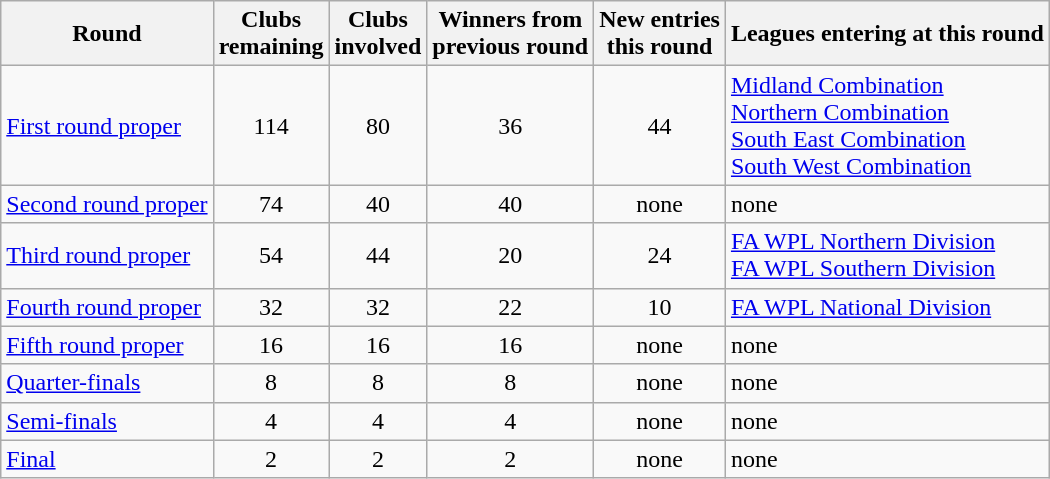<table class="wikitable">
<tr>
<th>Round</th>
<th>Clubs<br>remaining</th>
<th>Clubs<br>involved</th>
<th>Winners from<br>previous round</th>
<th>New entries<br>this round</th>
<th>Leagues entering at this round</th>
</tr>
<tr>
<td><a href='#'>First round proper</a></td>
<td style="text-align:center;">114</td>
<td style="text-align:center;">80</td>
<td style="text-align:center;">36</td>
<td style="text-align:center;">44</td>
<td><a href='#'>Midland Combination</a><br><a href='#'>Northern Combination</a><br><a href='#'>South East Combination</a><br><a href='#'>South West Combination</a></td>
</tr>
<tr>
<td><a href='#'>Second round proper</a></td>
<td style="text-align:center;">74</td>
<td style="text-align:center;">40</td>
<td style="text-align:center;">40</td>
<td style="text-align:center;">none</td>
<td>none</td>
</tr>
<tr>
<td><a href='#'>Third round proper</a></td>
<td style="text-align:center;">54</td>
<td style="text-align:center;">44</td>
<td style="text-align:center;">20</td>
<td style="text-align:center;">24</td>
<td><a href='#'>FA WPL Northern Division</a><br><a href='#'>FA WPL Southern Division</a></td>
</tr>
<tr>
<td><a href='#'>Fourth round proper</a></td>
<td style="text-align:center;">32</td>
<td style="text-align:center;">32</td>
<td style="text-align:center;">22</td>
<td style="text-align:center;">10</td>
<td><a href='#'>FA WPL National Division</a></td>
</tr>
<tr>
<td><a href='#'>Fifth round proper</a></td>
<td style="text-align:center;">16</td>
<td style="text-align:center;">16</td>
<td style="text-align:center;">16</td>
<td style="text-align:center;">none</td>
<td>none</td>
</tr>
<tr>
<td><a href='#'>Quarter-finals</a></td>
<td style="text-align:center;">8</td>
<td style="text-align:center;">8</td>
<td style="text-align:center;">8</td>
<td style="text-align:center;">none</td>
<td>none</td>
</tr>
<tr>
<td><a href='#'>Semi-finals</a></td>
<td style="text-align:center;">4</td>
<td style="text-align:center;">4</td>
<td style="text-align:center;">4</td>
<td style="text-align:center;">none</td>
<td>none</td>
</tr>
<tr>
<td><a href='#'>Final</a></td>
<td style="text-align:center;">2</td>
<td style="text-align:center;">2</td>
<td style="text-align:center;">2</td>
<td style="text-align:center;">none</td>
<td>none</td>
</tr>
</table>
